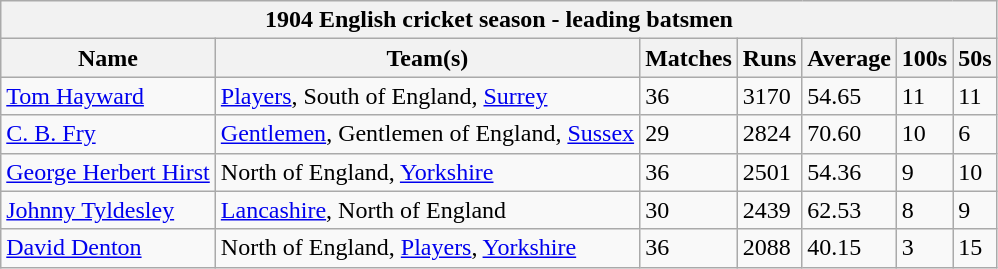<table class="wikitable">
<tr>
<th bgcolor="#efefef" colspan="7">1904 English cricket season - leading batsmen</th>
</tr>
<tr bgcolor="#efefef">
<th>Name</th>
<th>Team(s)</th>
<th>Matches</th>
<th>Runs</th>
<th>Average</th>
<th>100s</th>
<th>50s</th>
</tr>
<tr>
<td><a href='#'>Tom Hayward</a></td>
<td><a href='#'>Players</a>, South of England, <a href='#'>Surrey</a></td>
<td>36</td>
<td>3170</td>
<td>54.65</td>
<td>11</td>
<td>11</td>
</tr>
<tr>
<td><a href='#'>C. B. Fry</a></td>
<td><a href='#'>Gentlemen</a>, Gentlemen of England, <a href='#'>Sussex</a></td>
<td>29</td>
<td>2824</td>
<td>70.60</td>
<td>10</td>
<td>6</td>
</tr>
<tr>
<td><a href='#'>George Herbert Hirst</a></td>
<td>North of England, <a href='#'>Yorkshire</a></td>
<td>36</td>
<td>2501</td>
<td>54.36</td>
<td>9</td>
<td>10</td>
</tr>
<tr>
<td><a href='#'>Johnny Tyldesley</a></td>
<td><a href='#'>Lancashire</a>, North of England</td>
<td>30</td>
<td>2439</td>
<td>62.53</td>
<td>8</td>
<td>9</td>
</tr>
<tr>
<td><a href='#'>David Denton</a></td>
<td>North of England, <a href='#'>Players</a>, <a href='#'>Yorkshire</a></td>
<td>36</td>
<td>2088</td>
<td>40.15</td>
<td>3</td>
<td>15</td>
</tr>
</table>
